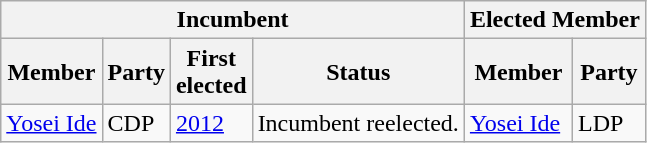<table class="wikitable sortable">
<tr>
<th colspan=4>Incumbent</th>
<th colspan=2>Elected Member</th>
</tr>
<tr>
<th>Member</th>
<th>Party</th>
<th>First<br>elected</th>
<th>Status</th>
<th>Member</th>
<th>Party</th>
</tr>
<tr>
<td><a href='#'>Yosei Ide</a></td>
<td>CDP</td>
<td><a href='#'>2012</a></td>
<td>Incumbent reelected.</td>
<td><a href='#'>Yosei Ide</a></td>
<td>LDP</td>
</tr>
</table>
